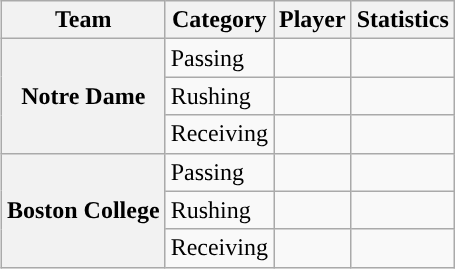<table class="wikitable" style="float:right">
<tr>
<th>Team</th>
<th>Category</th>
<th>Player</th>
<th>Statistics</th>
</tr>
<tr>
<th rowspan=3>Notre Dame</th>
<td>Passing</td>
<td></td>
<td></td>
</tr>
<tr>
<td>Rushing</td>
<td></td>
<td></td>
</tr>
<tr>
<td>Receiving</td>
<td></td>
<td></td>
</tr>
<tr>
<th rowspan=3>Boston College</th>
<td>Passing</td>
<td></td>
<td></td>
</tr>
<tr>
<td>Rushing</td>
<td></td>
<td></td>
</tr>
<tr>
<td>Receiving</td>
<td></td>
<td></td>
</tr>
</table>
